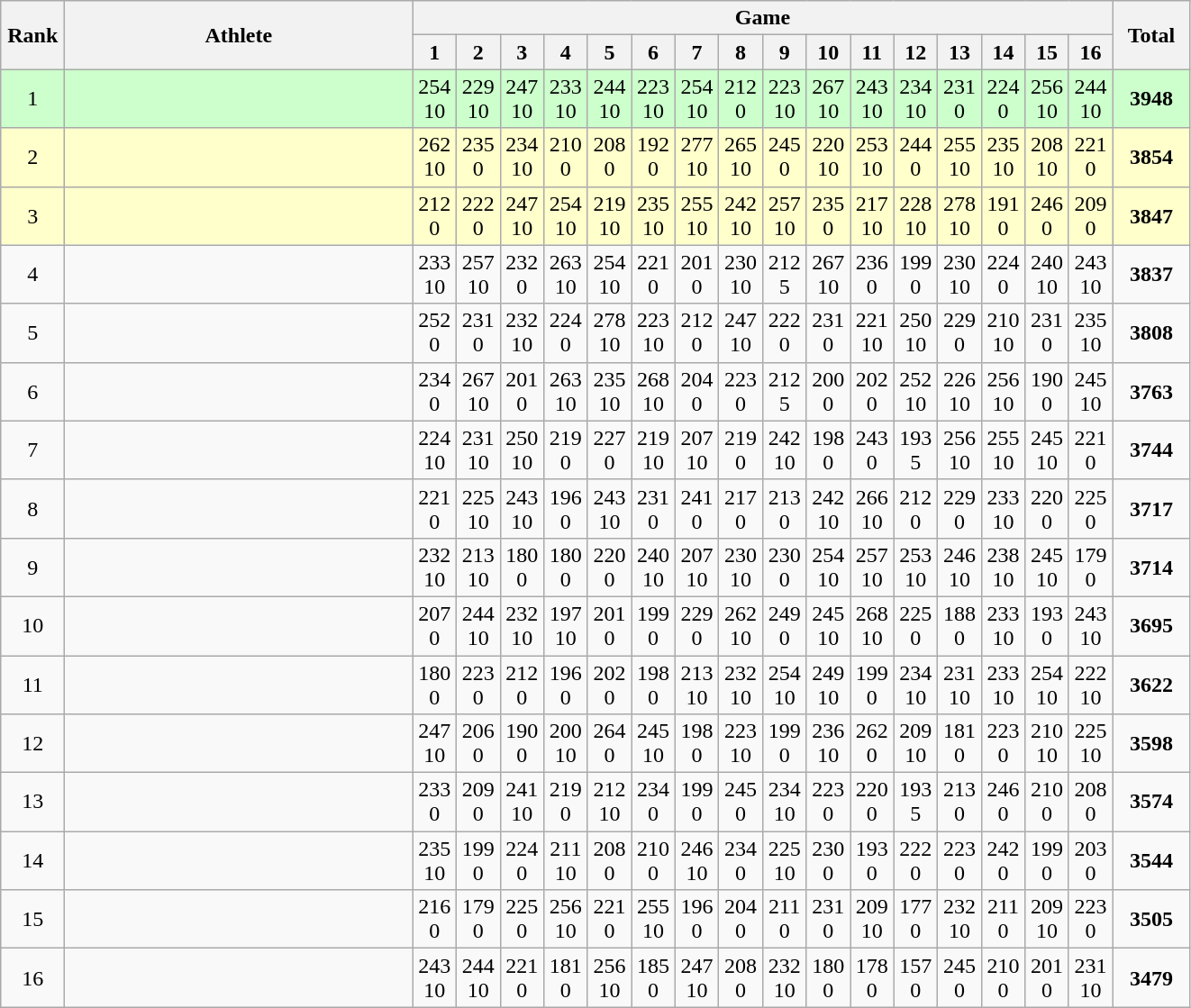<table class=wikitable style="text-align:center">
<tr>
<th rowspan="2" width=40>Rank</th>
<th rowspan="2" width=250>Athlete</th>
<th colspan="16">Game</th>
<th rowspan="2" width=50>Total</th>
</tr>
<tr>
<th width=25>1</th>
<th width=25>2</th>
<th width=25>3</th>
<th width=25>4</th>
<th width=25>5</th>
<th width=25>6</th>
<th width=25>7</th>
<th width=25>8</th>
<th width=25>9</th>
<th width=25>10</th>
<th width=25>11</th>
<th width=25>12</th>
<th width=25>13</th>
<th width=25>14</th>
<th width=25>15</th>
<th width=25>16</th>
</tr>
<tr bgcolor="#ccffcc">
<td>1</td>
<td align=left></td>
<td>254<br>10</td>
<td>229<br>10</td>
<td>247<br>10</td>
<td>233<br>10</td>
<td>244<br>10</td>
<td>223<br>10</td>
<td>254<br>10</td>
<td>212<br>0</td>
<td>223<br>10</td>
<td>267<br>10</td>
<td>243<br>10</td>
<td>234<br>10</td>
<td>231<br>0</td>
<td>224<br>0</td>
<td>256<br>10</td>
<td>244<br>10</td>
<td><strong>3948</strong></td>
</tr>
<tr bgcolor="#ffffcc">
<td>2</td>
<td align=left></td>
<td>262<br>10</td>
<td>235<br>0</td>
<td>234<br>10</td>
<td>210<br>0</td>
<td>208<br>0</td>
<td>192<br>0</td>
<td>277<br>10</td>
<td>265<br>10</td>
<td>245<br>0</td>
<td>220<br>10</td>
<td>253<br>10</td>
<td>244<br>0</td>
<td>255<br>10</td>
<td>235<br>10</td>
<td>208<br>10</td>
<td>221<br>0</td>
<td><strong>3854</strong></td>
</tr>
<tr bgcolor="#ffffcc">
<td>3</td>
<td align=left></td>
<td>212<br>0</td>
<td>222<br>0</td>
<td>247<br>10</td>
<td>254<br>10</td>
<td>219<br>10</td>
<td>235<br>10</td>
<td>255<br>10</td>
<td>242<br>10</td>
<td>257<br>10</td>
<td>235<br>0</td>
<td>217<br>10</td>
<td>228<br>10</td>
<td>278<br>10</td>
<td>191<br>0</td>
<td>246<br>0</td>
<td>209<br>0</td>
<td><strong>3847</strong></td>
</tr>
<tr>
<td>4</td>
<td align=left></td>
<td>233<br>10</td>
<td>257<br>10</td>
<td>232<br>0</td>
<td>263<br>10</td>
<td>254<br>10</td>
<td>221<br>0</td>
<td>201<br>0</td>
<td>230<br>10</td>
<td>212<br>5</td>
<td>267<br>10</td>
<td>236<br>0</td>
<td>199<br>0</td>
<td>230<br>10</td>
<td>224<br>0</td>
<td>240<br>10</td>
<td>243<br>10</td>
<td><strong>3837</strong></td>
</tr>
<tr>
<td>5</td>
<td align=left></td>
<td>252<br>0</td>
<td>231<br>0</td>
<td>232<br>10</td>
<td>224<br>0</td>
<td>278<br>10</td>
<td>223<br>10</td>
<td>212<br>0</td>
<td>247<br>10</td>
<td>222<br>0</td>
<td>231<br>0</td>
<td>221<br>10</td>
<td>250<br>10</td>
<td>229<br>0</td>
<td>210<br>10</td>
<td>231<br>0</td>
<td>235<br>10</td>
<td><strong>3808</strong></td>
</tr>
<tr>
<td>6</td>
<td align=left></td>
<td>234<br>0</td>
<td>267<br>10</td>
<td>201<br>0</td>
<td>263<br>10</td>
<td>235<br>10</td>
<td>268<br>10</td>
<td>204<br>0</td>
<td>223<br>0</td>
<td>212<br>5</td>
<td>200<br>0</td>
<td>202<br>0</td>
<td>252<br>10</td>
<td>226<br>10</td>
<td>256<br>10</td>
<td>190<br>0</td>
<td>245<br>10</td>
<td><strong>3763</strong></td>
</tr>
<tr>
<td>7</td>
<td align=left></td>
<td>224<br>10</td>
<td>231<br>10</td>
<td>250<br>10</td>
<td>219<br>0</td>
<td>227<br>0</td>
<td>219<br>10</td>
<td>207<br>10</td>
<td>219<br>0</td>
<td>242<br>10</td>
<td>198<br>0</td>
<td>243<br>0</td>
<td>193<br>5</td>
<td>256<br>10</td>
<td>255<br>10</td>
<td>245<br>10</td>
<td>221<br>0</td>
<td><strong>3744</strong></td>
</tr>
<tr>
<td>8</td>
<td align=left></td>
<td>221<br>0</td>
<td>225<br>10</td>
<td>243<br>10</td>
<td>196<br>0</td>
<td>243<br>10</td>
<td>231<br>0</td>
<td>241<br>0</td>
<td>217<br>0</td>
<td>213<br>0</td>
<td>242<br>10</td>
<td>266<br>10</td>
<td>212<br>0</td>
<td>229<br>0</td>
<td>233<br>10</td>
<td>220<br>0</td>
<td>225<br>0</td>
<td><strong>3717</strong></td>
</tr>
<tr>
<td>9</td>
<td align=left></td>
<td>232<br>10</td>
<td>213<br>10</td>
<td>180<br>0</td>
<td>180<br>0</td>
<td>220<br>0</td>
<td>240<br>10</td>
<td>207<br>10</td>
<td>230<br>10</td>
<td>230<br>0</td>
<td>254<br>10</td>
<td>257<br>10</td>
<td>253<br>10</td>
<td>246<br>10</td>
<td>238<br>10</td>
<td>245<br>10</td>
<td>179<br>0</td>
<td><strong>3714</strong></td>
</tr>
<tr>
<td>10</td>
<td align=left></td>
<td>207<br>0</td>
<td>244<br>10</td>
<td>232<br>10</td>
<td>197<br>10</td>
<td>201<br>0</td>
<td>199<br>0</td>
<td>229<br>0</td>
<td>262<br>10</td>
<td>249<br>0</td>
<td>245<br>10</td>
<td>268<br>10</td>
<td>225<br>0</td>
<td>188<br>0</td>
<td>233<br>10</td>
<td>193<br>0</td>
<td>243<br>10</td>
<td><strong>3695</strong></td>
</tr>
<tr>
<td>11</td>
<td align=left></td>
<td>180<br>0</td>
<td>223<br>0</td>
<td>212<br>0</td>
<td>196<br>0</td>
<td>202<br>0</td>
<td>198<br>0</td>
<td>213<br>10</td>
<td>232<br>10</td>
<td>254<br>10</td>
<td>249<br>10</td>
<td>199<br>0</td>
<td>234<br>10</td>
<td>231<br>10</td>
<td>233<br>10</td>
<td>254<br>10</td>
<td>222<br>10</td>
<td><strong>3622</strong></td>
</tr>
<tr>
<td>12</td>
<td align=left></td>
<td>247<br>10</td>
<td>206<br>0</td>
<td>190<br>0</td>
<td>200<br>10</td>
<td>264<br>0</td>
<td>245<br>10</td>
<td>198<br>0</td>
<td>223<br>10</td>
<td>199<br>0</td>
<td>236<br>10</td>
<td>262<br>0</td>
<td>209<br>10</td>
<td>181<br>0</td>
<td>223<br>0</td>
<td>210<br>10</td>
<td>225<br>10</td>
<td><strong>3598</strong></td>
</tr>
<tr>
<td>13</td>
<td align=left></td>
<td>233<br>0</td>
<td>209<br>0</td>
<td>241<br>10</td>
<td>219<br>0</td>
<td>212<br>10</td>
<td>234<br>0</td>
<td>199<br>0</td>
<td>245<br>0</td>
<td>234<br>10</td>
<td>223<br>0</td>
<td>220<br>0</td>
<td>193<br>5</td>
<td>213<br>0</td>
<td>246<br>0</td>
<td>210<br>0</td>
<td>208<br>0</td>
<td><strong>3574</strong></td>
</tr>
<tr>
<td>14</td>
<td align=left></td>
<td>235<br>10</td>
<td>199<br>0</td>
<td>224<br>0</td>
<td>211<br>10</td>
<td>208<br>0</td>
<td>210<br>0</td>
<td>246<br>10</td>
<td>234<br>0</td>
<td>225<br>10</td>
<td>230<br>0</td>
<td>193<br>0</td>
<td>222<br>0</td>
<td>223<br>0</td>
<td>242<br>0</td>
<td>199<br>0</td>
<td>203<br>0</td>
<td><strong>3544</strong></td>
</tr>
<tr>
<td>15</td>
<td align=left></td>
<td>216<br>0</td>
<td>179<br>0</td>
<td>225<br>0</td>
<td>256<br>10</td>
<td>221<br>0</td>
<td>255<br>10</td>
<td>196<br>0</td>
<td>204<br>0</td>
<td>211<br>0</td>
<td>231<br>0</td>
<td>209<br>10</td>
<td>177<br>0</td>
<td>232<br>10</td>
<td>211<br>0</td>
<td>209<br>10</td>
<td>223<br>0</td>
<td><strong>3505</strong></td>
</tr>
<tr>
<td>16</td>
<td align=left></td>
<td>243<br>10</td>
<td>244<br>10</td>
<td>221<br>0</td>
<td>181<br>0</td>
<td>256<br>10</td>
<td>185<br>0</td>
<td>247<br>10</td>
<td>208<br>0</td>
<td>232<br>10</td>
<td>180<br>0</td>
<td>178<br>0</td>
<td>157<br>0</td>
<td>245<br>0</td>
<td>210<br>0</td>
<td>201<br>0</td>
<td>231<br>10</td>
<td><strong>3479</strong></td>
</tr>
</table>
